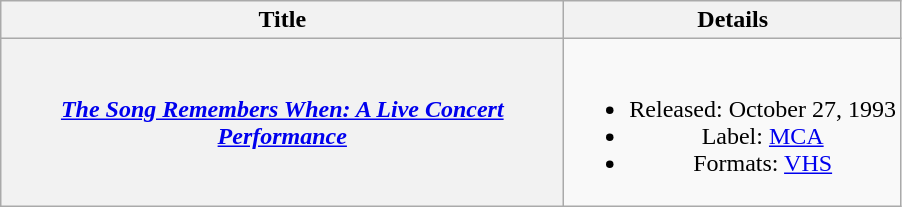<table class="wikitable plainrowheaders" style="text-align:center">
<tr>
<th scope="col" style="width:23em;">Title</th>
<th scope="col">Details</th>
</tr>
<tr>
<th scope="row"><em><a href='#'>The Song Remembers When: A Live Concert<br>Performance</a></em></th>
<td><br><ul><li>Released: October 27, 1993</li><li>Label: <a href='#'>MCA</a></li><li>Formats: <a href='#'>VHS</a></li></ul></td>
</tr>
</table>
